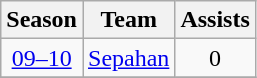<table class="wikitable" style="text-align: center;">
<tr>
<th>Season</th>
<th>Team</th>
<th>Assists</th>
</tr>
<tr>
<td><a href='#'>09–10</a></td>
<td align="left"><a href='#'>Sepahan</a></td>
<td>0</td>
</tr>
<tr>
</tr>
</table>
